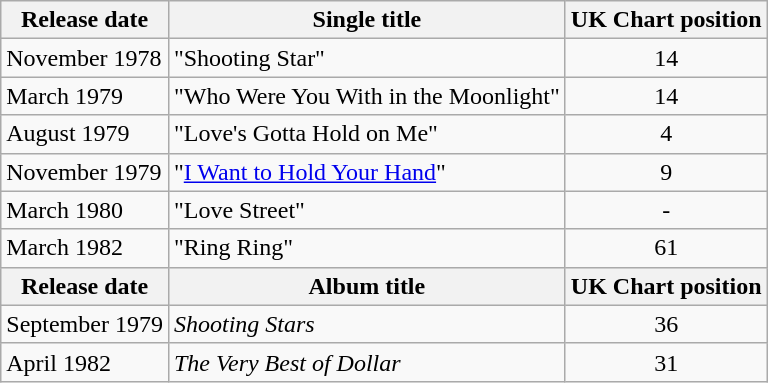<table class="wikitable">
<tr>
<th>Release date</th>
<th>Single title</th>
<th>UK Chart position<br></th>
</tr>
<tr>
<td>November 1978</td>
<td>"Shooting Star"</td>
<td align="center">14</td>
</tr>
<tr>
<td>March 1979</td>
<td>"Who Were You With in the Moonlight"</td>
<td align="center">14</td>
</tr>
<tr>
<td>August 1979</td>
<td>"Love's Gotta Hold on Me"</td>
<td align="center">4</td>
</tr>
<tr>
<td>November 1979</td>
<td>"<a href='#'>I Want to Hold Your Hand</a>"</td>
<td align="center">9</td>
</tr>
<tr>
<td>March 1980</td>
<td>"Love Street"</td>
<td align="center">-</td>
</tr>
<tr>
<td>March 1982</td>
<td>"Ring Ring"</td>
<td align="center">61</td>
</tr>
<tr>
<th>Release date</th>
<th>Album title</th>
<th>UK Chart position<br></th>
</tr>
<tr>
<td>September 1979</td>
<td><em>Shooting Stars</em></td>
<td align="center">36</td>
</tr>
<tr>
<td>April 1982</td>
<td><em>The Very Best of Dollar</em></td>
<td align="center">31</td>
</tr>
</table>
